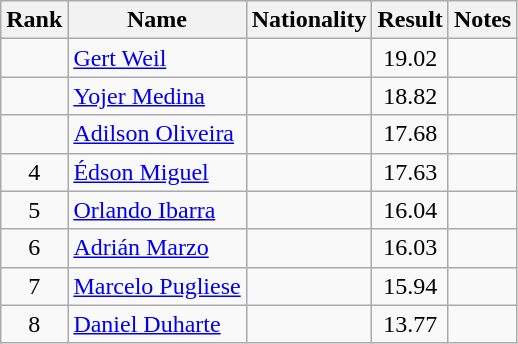<table class="wikitable sortable" style="text-align:center">
<tr>
<th>Rank</th>
<th>Name</th>
<th>Nationality</th>
<th>Result</th>
<th>Notes</th>
</tr>
<tr>
<td></td>
<td align=left><a href='#'>Gert Weil</a></td>
<td align=left></td>
<td>19.02</td>
<td></td>
</tr>
<tr>
<td></td>
<td align=left><a href='#'>Yojer Medina</a></td>
<td align=left></td>
<td>18.82</td>
<td></td>
</tr>
<tr>
<td></td>
<td align=left><a href='#'>Adilson Oliveira</a></td>
<td align=left></td>
<td>17.68</td>
<td></td>
</tr>
<tr>
<td>4</td>
<td align=left><a href='#'>Édson Miguel</a></td>
<td align=left></td>
<td>17.63</td>
<td></td>
</tr>
<tr>
<td>5</td>
<td align=left><a href='#'>Orlando Ibarra</a></td>
<td align=left></td>
<td>16.04</td>
<td></td>
</tr>
<tr>
<td>6</td>
<td align=left><a href='#'>Adrián Marzo</a></td>
<td align=left></td>
<td>16.03</td>
<td></td>
</tr>
<tr>
<td>7</td>
<td align=left><a href='#'>Marcelo Pugliese</a></td>
<td align=left></td>
<td>15.94</td>
<td></td>
</tr>
<tr>
<td>8</td>
<td align=left><a href='#'>Daniel Duharte</a></td>
<td align=left></td>
<td>13.77</td>
<td></td>
</tr>
</table>
